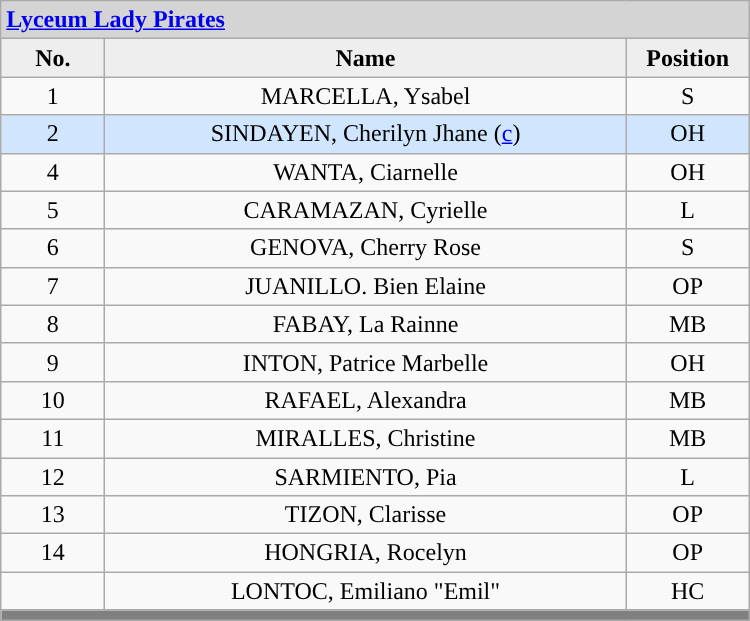<table class='wikitable mw-collapsible mw-collapsed' style="text-align: center; width: 500px; border: none">
<tr>
<th style="background:#D4D4D4; text-align:left;" colspan=3><a href='#'>Lyceum Lady Pirates</a></th>
</tr>
<tr style="background:#EEEEEE; font-weight:bold;">
<td width=10%>No.</td>
<td width=50%>Name</td>
<td width=10%>Position</td>
</tr>
<tr>
<td align=center>1</td>
<td>MARCELLA, Ysabel</td>
<td align=center>S</td>
</tr>
<tr style="background: #D0E6FF">
<td align=center>2</td>
<td>SINDAYEN, Cherilyn Jhane (<a href='#'>c</a>)</td>
<td align=center>OH</td>
</tr>
<tr>
<td align=center>4</td>
<td>WANTA, Ciarnelle</td>
<td align=center>OH</td>
</tr>
<tr>
<td align=center>5</td>
<td>CARAMAZAN, Cyrielle</td>
<td align=center>L</td>
</tr>
<tr>
<td align=center>6</td>
<td>GENOVA, Cherry Rose</td>
<td align=center>S</td>
</tr>
<tr>
<td align=center>7</td>
<td>JUANILLO. Bien Elaine</td>
<td align=center>OP</td>
</tr>
<tr>
<td align=center>8</td>
<td>FABAY, La Rainne</td>
<td align=center>MB</td>
</tr>
<tr>
<td align=center>9</td>
<td>INTON, Patrice Marbelle</td>
<td align=center>OH</td>
</tr>
<tr>
<td align=center>10</td>
<td>RAFAEL, Alexandra</td>
<td align=center>MB</td>
</tr>
<tr>
<td align=center>11</td>
<td>MIRALLES, Christine</td>
<td align=center>MB</td>
</tr>
<tr>
<td align=center>12</td>
<td>SARMIENTO, Pia</td>
<td align=center>L</td>
</tr>
<tr>
<td align=center>13</td>
<td>TIZON, Clarisse</td>
<td align=center>OP</td>
</tr>
<tr>
<td align=center>14</td>
<td>HONGRIA, Rocelyn</td>
<td align=center>OP</td>
</tr>
<tr>
<td align=center></td>
<td>LONTOC, Emiliano "Emil"</td>
<td align=center>HC</td>
</tr>
<tr>
<th style='background: grey;' colspan=3></th>
</tr>
</table>
